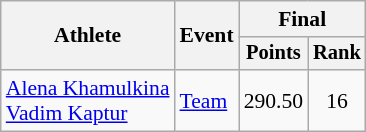<table class="wikitable" style="font-size:90%;">
<tr>
<th rowspan=2>Athlete</th>
<th rowspan=2>Event</th>
<th colspan=2>Final</th>
</tr>
<tr style="font-size:95%">
<th>Points</th>
<th>Rank</th>
</tr>
<tr align=center>
<td align=left><a href='#'>Alena Khamulkina</a><br><a href='#'>Vadim Kaptur</a></td>
<td align=left><a href='#'>Team</a></td>
<td>290.50</td>
<td>16</td>
</tr>
</table>
